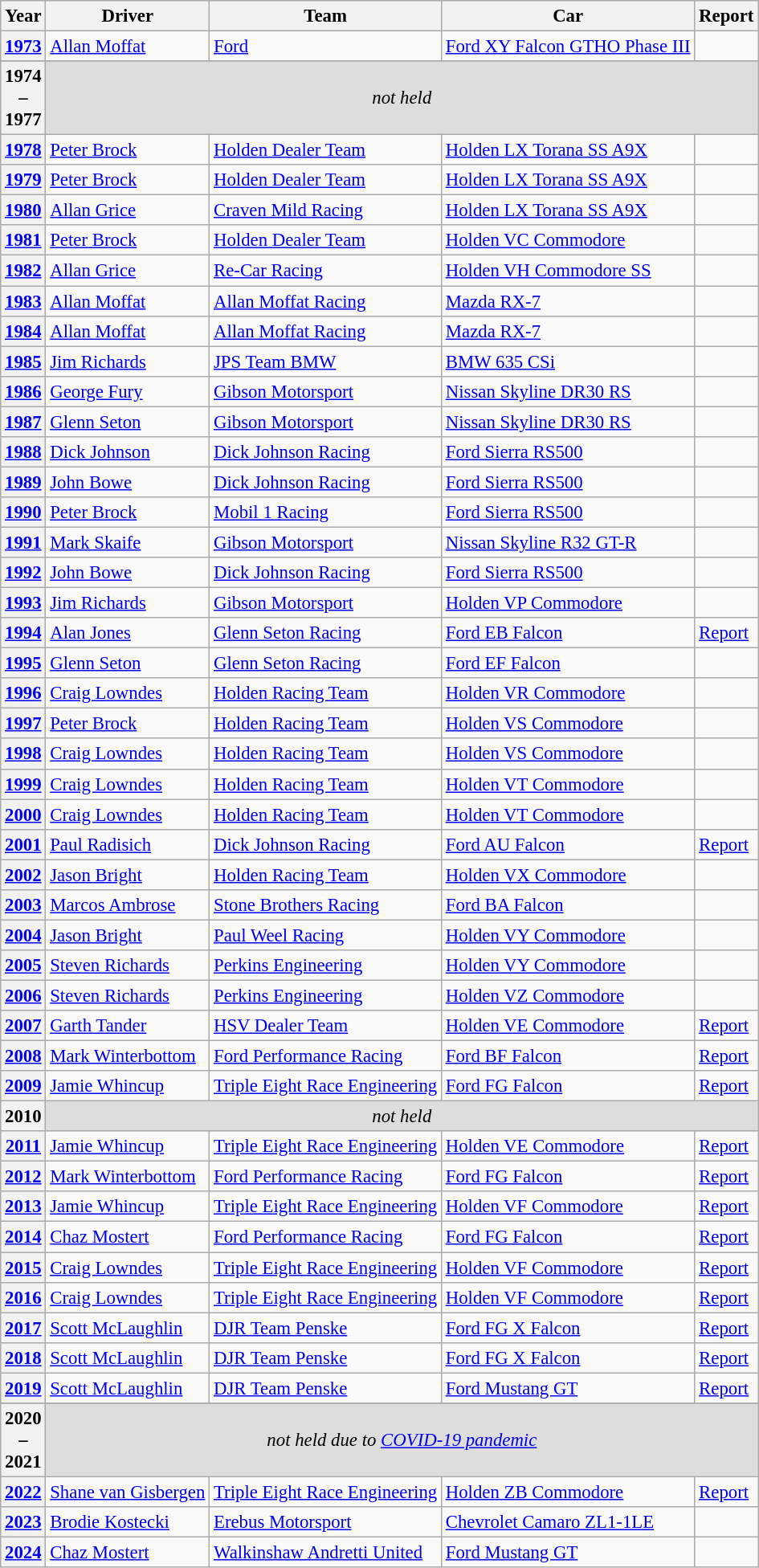<table class="wikitable" style="font-size: 95%;">
<tr>
<th>Year</th>
<th>Driver</th>
<th>Team</th>
<th>Car</th>
<th>Report</th>
</tr>
<tr>
<th><a href='#'>1973</a></th>
<td> <a href='#'>Allan Moffat</a></td>
<td><a href='#'>Ford</a></td>
<td><a href='#'>Ford XY Falcon GTHO Phase III</a></td>
<td></td>
</tr>
<tr>
</tr>
<tr style="background: #dddddd">
<th>1974<br>–<br>1977</th>
<td align="center" colspan="4"><em>not held</em></td>
</tr>
<tr>
<th><a href='#'>1978</a></th>
<td> <a href='#'>Peter Brock</a></td>
<td><a href='#'>Holden Dealer Team</a></td>
<td><a href='#'>Holden LX Torana SS A9X</a></td>
<td></td>
</tr>
<tr>
<th><a href='#'>1979</a></th>
<td> <a href='#'>Peter Brock</a></td>
<td><a href='#'>Holden Dealer Team</a></td>
<td><a href='#'>Holden LX Torana SS A9X</a></td>
<td></td>
</tr>
<tr>
<th><a href='#'>1980</a></th>
<td> <a href='#'>Allan Grice</a></td>
<td><a href='#'>Craven Mild Racing</a></td>
<td><a href='#'>Holden LX Torana SS A9X</a></td>
<td></td>
</tr>
<tr>
<th><a href='#'>1981</a></th>
<td> <a href='#'>Peter Brock</a></td>
<td><a href='#'>Holden Dealer Team</a></td>
<td><a href='#'>Holden VC Commodore</a></td>
<td></td>
</tr>
<tr>
<th><a href='#'>1982</a></th>
<td> <a href='#'>Allan Grice</a></td>
<td><a href='#'>Re-Car Racing</a></td>
<td><a href='#'>Holden VH Commodore SS</a></td>
<td></td>
</tr>
<tr>
<th><a href='#'>1983</a></th>
<td> <a href='#'>Allan Moffat</a></td>
<td><a href='#'>Allan Moffat Racing</a></td>
<td><a href='#'>Mazda RX-7</a></td>
<td></td>
</tr>
<tr>
<th><a href='#'>1984</a></th>
<td> <a href='#'>Allan Moffat</a></td>
<td><a href='#'>Allan Moffat Racing</a></td>
<td><a href='#'>Mazda RX-7</a></td>
<td></td>
</tr>
<tr>
<th><a href='#'>1985</a></th>
<td> <a href='#'>Jim Richards</a></td>
<td><a href='#'>JPS Team BMW</a></td>
<td><a href='#'>BMW 635 CSi</a></td>
<td></td>
</tr>
<tr>
<th><a href='#'>1986</a></th>
<td> <a href='#'>George Fury</a></td>
<td><a href='#'>Gibson Motorsport</a></td>
<td><a href='#'>Nissan Skyline DR30 RS</a></td>
<td></td>
</tr>
<tr>
<th><a href='#'>1987</a></th>
<td> <a href='#'>Glenn Seton</a></td>
<td><a href='#'>Gibson Motorsport</a></td>
<td><a href='#'>Nissan Skyline DR30 RS</a></td>
<td></td>
</tr>
<tr>
<th><a href='#'>1988</a></th>
<td> <a href='#'>Dick Johnson</a></td>
<td><a href='#'>Dick Johnson Racing</a></td>
<td><a href='#'>Ford Sierra RS500</a></td>
<td></td>
</tr>
<tr>
<th><a href='#'>1989</a></th>
<td> <a href='#'>John Bowe</a></td>
<td><a href='#'>Dick Johnson Racing</a></td>
<td><a href='#'>Ford Sierra RS500</a></td>
<td></td>
</tr>
<tr>
<th><a href='#'>1990</a></th>
<td> <a href='#'>Peter Brock</a></td>
<td><a href='#'>Mobil 1 Racing</a></td>
<td><a href='#'>Ford Sierra RS500</a></td>
<td></td>
</tr>
<tr>
<th><a href='#'>1991</a></th>
<td> <a href='#'>Mark Skaife</a></td>
<td><a href='#'>Gibson Motorsport</a></td>
<td><a href='#'>Nissan Skyline R32 GT-R</a></td>
<td></td>
</tr>
<tr>
<th><a href='#'>1992</a></th>
<td> <a href='#'>John Bowe</a></td>
<td><a href='#'>Dick Johnson Racing</a></td>
<td><a href='#'>Ford Sierra RS500</a></td>
<td></td>
</tr>
<tr>
<th><a href='#'>1993</a></th>
<td> <a href='#'>Jim Richards</a></td>
<td><a href='#'>Gibson Motorsport</a></td>
<td><a href='#'>Holden VP Commodore</a></td>
<td></td>
</tr>
<tr>
<th><a href='#'>1994</a></th>
<td> <a href='#'>Alan Jones</a></td>
<td><a href='#'>Glenn Seton Racing</a></td>
<td><a href='#'>Ford EB Falcon</a></td>
<td><a href='#'>Report</a></td>
</tr>
<tr>
<th><a href='#'>1995</a></th>
<td> <a href='#'>Glenn Seton</a></td>
<td><a href='#'>Glenn Seton Racing</a></td>
<td><a href='#'>Ford EF Falcon</a></td>
<td></td>
</tr>
<tr>
<th><a href='#'>1996</a></th>
<td> <a href='#'>Craig Lowndes</a></td>
<td><a href='#'>Holden Racing Team</a></td>
<td><a href='#'>Holden VR Commodore</a></td>
<td></td>
</tr>
<tr>
<th><a href='#'>1997</a></th>
<td> <a href='#'>Peter Brock</a></td>
<td><a href='#'>Holden Racing Team</a></td>
<td><a href='#'>Holden VS Commodore</a></td>
<td></td>
</tr>
<tr>
<th><a href='#'>1998</a></th>
<td> <a href='#'>Craig Lowndes</a></td>
<td><a href='#'>Holden Racing Team</a></td>
<td><a href='#'>Holden VS Commodore</a></td>
<td></td>
</tr>
<tr>
<th><a href='#'>1999</a></th>
<td> <a href='#'>Craig Lowndes</a></td>
<td><a href='#'>Holden Racing Team</a></td>
<td><a href='#'>Holden VT Commodore</a></td>
<td></td>
</tr>
<tr>
<th><a href='#'>2000</a></th>
<td> <a href='#'>Craig Lowndes</a></td>
<td><a href='#'>Holden Racing Team</a></td>
<td><a href='#'>Holden VT Commodore</a></td>
<td></td>
</tr>
<tr>
<th><a href='#'>2001</a></th>
<td> <a href='#'>Paul Radisich</a></td>
<td><a href='#'>Dick Johnson Racing</a></td>
<td><a href='#'>Ford AU Falcon</a></td>
<td><a href='#'>Report</a></td>
</tr>
<tr>
<th><a href='#'>2002</a></th>
<td> <a href='#'>Jason Bright</a></td>
<td><a href='#'>Holden Racing Team</a></td>
<td><a href='#'>Holden VX Commodore</a></td>
<td></td>
</tr>
<tr>
<th><a href='#'>2003</a></th>
<td> <a href='#'>Marcos Ambrose</a></td>
<td><a href='#'>Stone Brothers Racing</a></td>
<td><a href='#'>Ford BA Falcon</a></td>
<td></td>
</tr>
<tr>
<th><a href='#'>2004</a></th>
<td> <a href='#'>Jason Bright</a></td>
<td><a href='#'>Paul Weel Racing</a></td>
<td><a href='#'>Holden VY Commodore</a></td>
<td></td>
</tr>
<tr>
<th><a href='#'>2005</a></th>
<td> <a href='#'>Steven Richards</a></td>
<td><a href='#'>Perkins Engineering</a></td>
<td><a href='#'>Holden VY Commodore</a></td>
<td></td>
</tr>
<tr>
<th><a href='#'>2006</a></th>
<td> <a href='#'>Steven Richards</a></td>
<td><a href='#'>Perkins Engineering</a></td>
<td><a href='#'>Holden VZ Commodore</a></td>
<td></td>
</tr>
<tr>
<th><a href='#'>2007</a></th>
<td> <a href='#'>Garth Tander</a></td>
<td><a href='#'>HSV Dealer Team</a></td>
<td><a href='#'>Holden VE Commodore</a></td>
<td><a href='#'>Report</a></td>
</tr>
<tr>
<th><a href='#'>2008</a></th>
<td> <a href='#'>Mark Winterbottom</a></td>
<td><a href='#'>Ford Performance Racing</a></td>
<td><a href='#'>Ford BF Falcon</a></td>
<td><a href='#'>Report</a></td>
</tr>
<tr>
<th><a href='#'>2009</a></th>
<td> <a href='#'>Jamie Whincup</a></td>
<td><a href='#'>Triple Eight Race Engineering</a></td>
<td><a href='#'>Ford FG Falcon</a></td>
<td><a href='#'>Report</a></td>
</tr>
<tr style="background: #dddddd">
<th>2010</th>
<td align="center" colspan="4"><em>not held</em></td>
</tr>
<tr>
<th><a href='#'>2011</a></th>
<td> <a href='#'>Jamie Whincup</a></td>
<td><a href='#'>Triple Eight Race Engineering</a></td>
<td><a href='#'>Holden VE Commodore</a></td>
<td><a href='#'>Report</a></td>
</tr>
<tr>
<th><a href='#'>2012</a></th>
<td> <a href='#'>Mark Winterbottom</a></td>
<td><a href='#'>Ford Performance Racing</a></td>
<td><a href='#'>Ford FG Falcon</a></td>
<td><a href='#'>Report</a></td>
</tr>
<tr>
<th><a href='#'>2013</a></th>
<td> <a href='#'>Jamie Whincup</a></td>
<td><a href='#'>Triple Eight Race Engineering</a></td>
<td><a href='#'>Holden VF Commodore</a></td>
<td><a href='#'>Report</a></td>
</tr>
<tr>
<th><a href='#'>2014</a></th>
<td> <a href='#'>Chaz Mostert</a></td>
<td><a href='#'>Ford Performance Racing</a></td>
<td><a href='#'>Ford FG Falcon</a></td>
<td><a href='#'>Report</a></td>
</tr>
<tr>
<th><a href='#'>2015</a></th>
<td> <a href='#'>Craig Lowndes</a></td>
<td><a href='#'>Triple Eight Race Engineering</a></td>
<td><a href='#'>Holden VF Commodore</a></td>
<td><a href='#'>Report</a></td>
</tr>
<tr>
<th><a href='#'>2016</a></th>
<td> <a href='#'>Craig Lowndes</a></td>
<td><a href='#'>Triple Eight Race Engineering</a></td>
<td><a href='#'>Holden VF Commodore</a></td>
<td><a href='#'>Report</a></td>
</tr>
<tr>
<th><a href='#'>2017</a></th>
<td> <a href='#'>Scott McLaughlin</a></td>
<td><a href='#'>DJR Team Penske</a></td>
<td><a href='#'>Ford FG X Falcon</a></td>
<td><a href='#'>Report</a></td>
</tr>
<tr>
<th><a href='#'>2018</a></th>
<td> <a href='#'>Scott McLaughlin</a></td>
<td><a href='#'>DJR Team Penske</a></td>
<td><a href='#'>Ford FG X Falcon</a></td>
<td><a href='#'>Report</a></td>
</tr>
<tr>
<th><a href='#'>2019</a></th>
<td> <a href='#'>Scott McLaughlin</a></td>
<td><a href='#'>DJR Team Penske</a></td>
<td><a href='#'>Ford Mustang GT</a></td>
<td><a href='#'>Report</a></td>
</tr>
<tr>
</tr>
<tr style="background: #dddddd">
<th>2020<br>–<br>2021</th>
<td align="center" colspan="4"><em>not held due to <a href='#'>COVID-19 pandemic</a></em></td>
</tr>
<tr>
<th><a href='#'>2022</a></th>
<td> <a href='#'>Shane van Gisbergen</a></td>
<td><a href='#'>Triple Eight Race Engineering</a></td>
<td><a href='#'>Holden ZB Commodore</a></td>
<td><a href='#'>Report</a></td>
</tr>
<tr>
<th><a href='#'>2023</a></th>
<td> <a href='#'>Brodie Kostecki</a></td>
<td><a href='#'>Erebus Motorsport</a></td>
<td><a href='#'>Chevrolet Camaro ZL1-1LE</a></td>
<td></td>
</tr>
<tr>
<th><a href='#'>2024</a></th>
<td> <a href='#'>Chaz Mostert</a></td>
<td><a href='#'>Walkinshaw Andretti United</a></td>
<td><a href='#'>Ford Mustang GT</a></td>
<td></td>
</tr>
</table>
